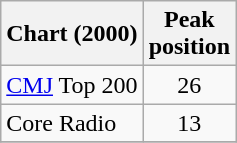<table class="wikitable">
<tr>
<th>Chart (2000)</th>
<th>Peak<br>position</th>
</tr>
<tr>
<td align="left"><a href='#'>CMJ</a> Top 200</td>
<td align="center">26</td>
</tr>
<tr>
<td align="left">Core Radio</td>
<td align="center">13</td>
</tr>
<tr>
</tr>
</table>
